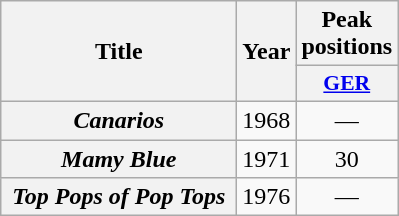<table class="wikitable plainrowheaders" style="text-align:center;">
<tr>
<th align="center" rowspan="2" width="150">Title</th>
<th align="center" rowspan="2" width="10">Year</th>
<th align="center" colspan="1" width="20">Peak positions</th>
</tr>
<tr>
<th scope="col" style="width:3em;font-size:90%;"><a href='#'>GER</a><br></th>
</tr>
<tr>
<th scope="row"><em>Canarios</em></th>
<td>1968</td>
<td align="center">—</td>
</tr>
<tr>
<th scope="row"><em>Mamy Blue</em></th>
<td>1971</td>
<td align="center">30</td>
</tr>
<tr>
<th scope="row"><em>Top Pops of Pop Tops</em></th>
<td>1976</td>
<td align="center">—</td>
</tr>
</table>
